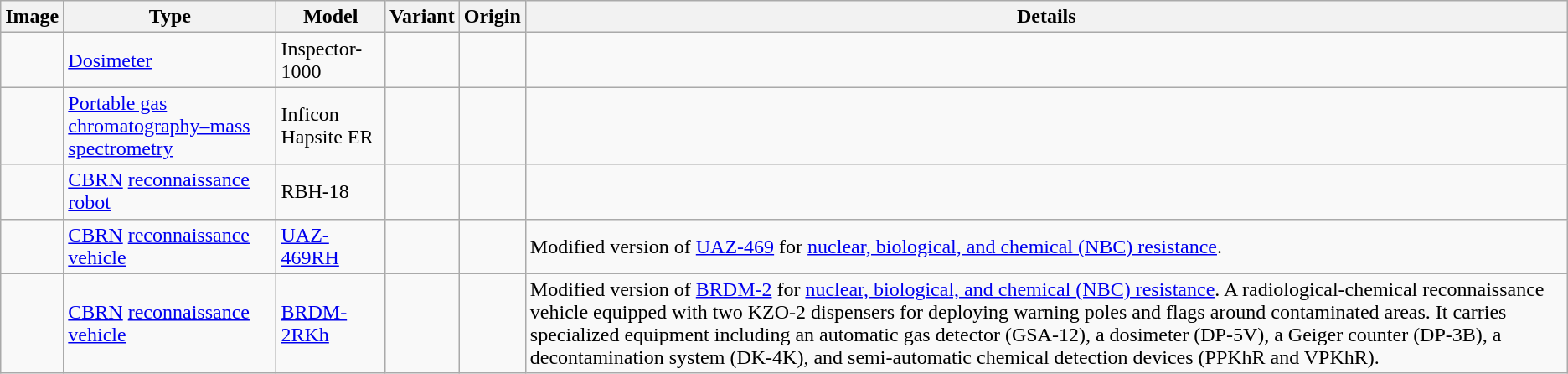<table class="wikitable">
<tr>
<th>Image</th>
<th>Type</th>
<th>Model</th>
<th>Variant</th>
<th>Origin</th>
<th>Details</th>
</tr>
<tr>
<td></td>
<td><a href='#'>Dosimeter</a></td>
<td>Inspector-1000</td>
<td></td>
<td></td>
<td></td>
</tr>
<tr>
<td></td>
<td><a href='#'>Portable gas chromatography–mass spectrometry</a></td>
<td>Inficon Hapsite ER</td>
<td></td>
<td></td>
<td></td>
</tr>
<tr>
<td></td>
<td><a href='#'>CBRN</a> <a href='#'>reconnaissance robot</a></td>
<td>RBH-18</td>
<td></td>
<td></td>
<td></td>
</tr>
<tr>
<td></td>
<td><a href='#'>CBRN</a> <a href='#'>reconnaissance vehicle</a></td>
<td><a href='#'>UAZ-469RH</a></td>
<td></td>
<td></td>
<td>Modified version of <a href='#'>UAZ-469</a> for <a href='#'>nuclear, biological, and chemical (NBC) resistance</a>.</td>
</tr>
<tr>
<td></td>
<td><a href='#'>CBRN</a> <a href='#'>reconnaissance vehicle</a></td>
<td><a href='#'>BRDM-2RKh</a></td>
<td></td>
<td></td>
<td>Modified version of <a href='#'>BRDM-2</a> for <a href='#'>nuclear, biological, and chemical (NBC) resistance</a>. A radiological-chemical reconnaissance vehicle equipped with two KZO-2 dispensers for deploying warning poles and flags around contaminated areas. It carries specialized equipment including an automatic gas detector (GSA-12), a dosimeter (DP-5V), a Geiger counter (DP-3B), a decontamination system (DK-4K), and semi-automatic chemical detection devices (PPKhR and VPKhR).</td>
</tr>
</table>
